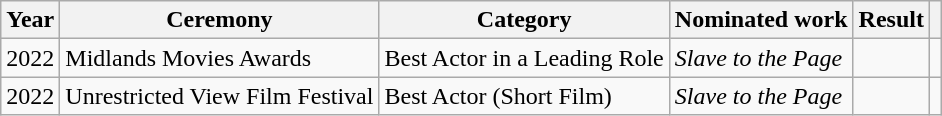<table class="wikitable">
<tr>
<th>Year</th>
<th>Ceremony</th>
<th>Category</th>
<th>Nominated work</th>
<th>Result</th>
<th></th>
</tr>
<tr>
<td>2022</td>
<td>Midlands Movies Awards</td>
<td>Best Actor in a Leading Role</td>
<td><em>Slave to the Page</em></td>
<td></td>
<td align="center"></td>
</tr>
<tr>
<td>2022</td>
<td>Unrestricted View Film Festival</td>
<td>Best Actor (Short Film)</td>
<td><em>Slave to the Page</em></td>
<td></td>
<td align="center"></td>
</tr>
</table>
